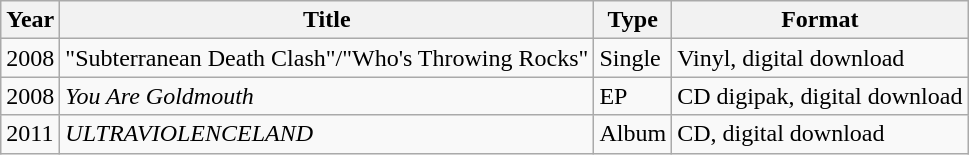<table class="wikitable">
<tr>
<th>Year</th>
<th>Title</th>
<th>Type</th>
<th>Format</th>
</tr>
<tr>
<td>2008</td>
<td>"Subterranean Death Clash"/"Who's Throwing Rocks"</td>
<td>Single</td>
<td>Vinyl, digital download</td>
</tr>
<tr>
<td>2008</td>
<td><em>You Are Goldmouth</em></td>
<td>EP</td>
<td>CD digipak, digital download</td>
</tr>
<tr>
<td>2011</td>
<td><em>ULTRAVIOLENCELAND</em></td>
<td>Album</td>
<td>CD, digital download</td>
</tr>
</table>
